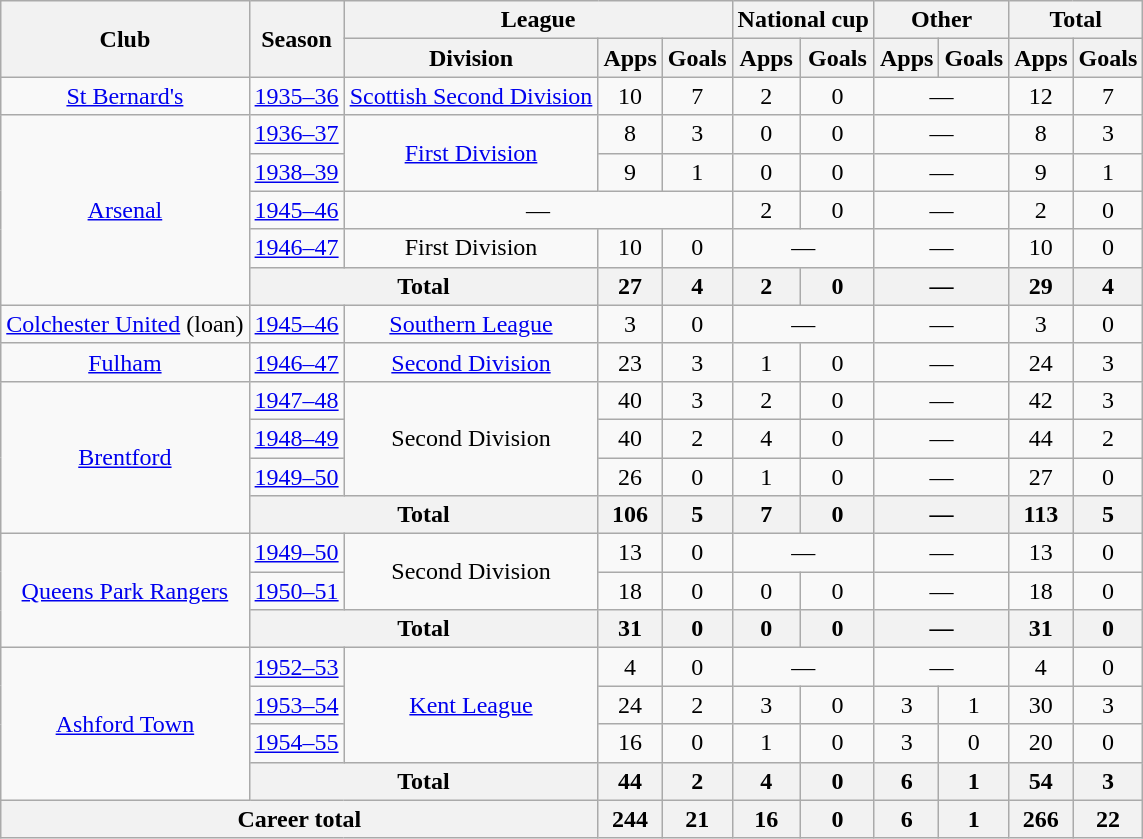<table class="wikitable" style="text-align: center;">
<tr>
<th rowspan="2">Club</th>
<th rowspan="2">Season</th>
<th colspan="3">League</th>
<th colspan="2">National cup</th>
<th colspan="2">Other</th>
<th colspan="2">Total</th>
</tr>
<tr>
<th>Division</th>
<th>Apps</th>
<th>Goals</th>
<th>Apps</th>
<th>Goals</th>
<th>Apps</th>
<th>Goals</th>
<th>Apps</th>
<th>Goals</th>
</tr>
<tr>
<td><a href='#'>St Bernard's</a></td>
<td><a href='#'>1935–36</a></td>
<td><a href='#'>Scottish Second Division</a></td>
<td>10</td>
<td>7</td>
<td>2</td>
<td>0</td>
<td colspan="2">—</td>
<td>12</td>
<td>7</td>
</tr>
<tr>
<td rowspan="5"><a href='#'>Arsenal</a></td>
<td><a href='#'>1936–37</a></td>
<td rowspan="2"><a href='#'>First Division</a></td>
<td>8</td>
<td>3</td>
<td>0</td>
<td>0</td>
<td colspan="2">—</td>
<td>8</td>
<td>3</td>
</tr>
<tr>
<td><a href='#'>1938–39</a></td>
<td>9</td>
<td>1</td>
<td>0</td>
<td>0</td>
<td colspan="2">—</td>
<td>9</td>
<td>1</td>
</tr>
<tr>
<td><a href='#'>1945–46</a></td>
<td colspan="3">—</td>
<td>2</td>
<td>0</td>
<td colspan="2">—</td>
<td>2</td>
<td>0</td>
</tr>
<tr>
<td><a href='#'>1946–47</a></td>
<td>First Division</td>
<td>10</td>
<td>0</td>
<td colspan="2">—</td>
<td colspan="2">—</td>
<td>10</td>
<td>0</td>
</tr>
<tr>
<th colspan="2">Total</th>
<th>27</th>
<th>4</th>
<th>2</th>
<th>0</th>
<th colspan="2">—</th>
<th>29</th>
<th>4</th>
</tr>
<tr>
<td><a href='#'>Colchester United</a> (loan)</td>
<td><a href='#'>1945–46</a></td>
<td><a href='#'>Southern League</a></td>
<td>3</td>
<td>0</td>
<td colspan="2">—</td>
<td colspan="2">—</td>
<td>3</td>
<td>0</td>
</tr>
<tr>
<td><a href='#'>Fulham</a></td>
<td><a href='#'>1946–47</a></td>
<td><a href='#'>Second Division</a></td>
<td>23</td>
<td>3</td>
<td>1</td>
<td>0</td>
<td colspan="2">—</td>
<td>24</td>
<td>3</td>
</tr>
<tr>
<td rowspan="4"><a href='#'>Brentford</a></td>
<td><a href='#'>1947–48</a></td>
<td rowspan="3">Second Division</td>
<td>40</td>
<td>3</td>
<td>2</td>
<td>0</td>
<td colspan="2">—</td>
<td>42</td>
<td>3</td>
</tr>
<tr>
<td><a href='#'>1948–49</a></td>
<td>40</td>
<td>2</td>
<td>4</td>
<td>0</td>
<td colspan="2">—</td>
<td>44</td>
<td>2</td>
</tr>
<tr>
<td><a href='#'>1949–50</a></td>
<td>26</td>
<td>0</td>
<td>1</td>
<td>0</td>
<td colspan="2">—</td>
<td>27</td>
<td>0</td>
</tr>
<tr>
<th colspan="2">Total</th>
<th>106</th>
<th>5</th>
<th>7</th>
<th>0</th>
<th colspan="2">—</th>
<th>113</th>
<th>5</th>
</tr>
<tr>
<td rowspan="3"><a href='#'>Queens Park Rangers</a></td>
<td><a href='#'>1949–50</a></td>
<td rowspan="2">Second Division</td>
<td>13</td>
<td>0</td>
<td colspan="2">—</td>
<td colspan="2">—</td>
<td>13</td>
<td>0</td>
</tr>
<tr>
<td><a href='#'>1950–51</a></td>
<td>18</td>
<td>0</td>
<td>0</td>
<td>0</td>
<td colspan="2">—</td>
<td>18</td>
<td>0</td>
</tr>
<tr>
<th colspan="2">Total</th>
<th>31</th>
<th>0</th>
<th>0</th>
<th>0</th>
<th colspan="2">—</th>
<th>31</th>
<th>0</th>
</tr>
<tr>
<td rowspan="4"><a href='#'>Ashford Town</a></td>
<td><a href='#'>1952–53</a></td>
<td rowspan="3"><a href='#'>Kent League</a></td>
<td>4</td>
<td>0</td>
<td colspan="2">—</td>
<td colspan="2">—</td>
<td>4</td>
<td>0</td>
</tr>
<tr>
<td><a href='#'>1953–54</a></td>
<td>24</td>
<td>2</td>
<td>3</td>
<td>0</td>
<td>3</td>
<td>1</td>
<td>30</td>
<td>3</td>
</tr>
<tr>
<td><a href='#'>1954–55</a></td>
<td>16</td>
<td>0</td>
<td>1</td>
<td>0</td>
<td>3</td>
<td>0</td>
<td>20</td>
<td>0</td>
</tr>
<tr>
<th colspan="2">Total</th>
<th>44</th>
<th>2</th>
<th>4</th>
<th>0</th>
<th>6</th>
<th>1</th>
<th>54</th>
<th>3</th>
</tr>
<tr>
<th colspan="3">Career total</th>
<th>244</th>
<th>21</th>
<th>16</th>
<th>0</th>
<th>6</th>
<th>1</th>
<th>266</th>
<th>22</th>
</tr>
</table>
